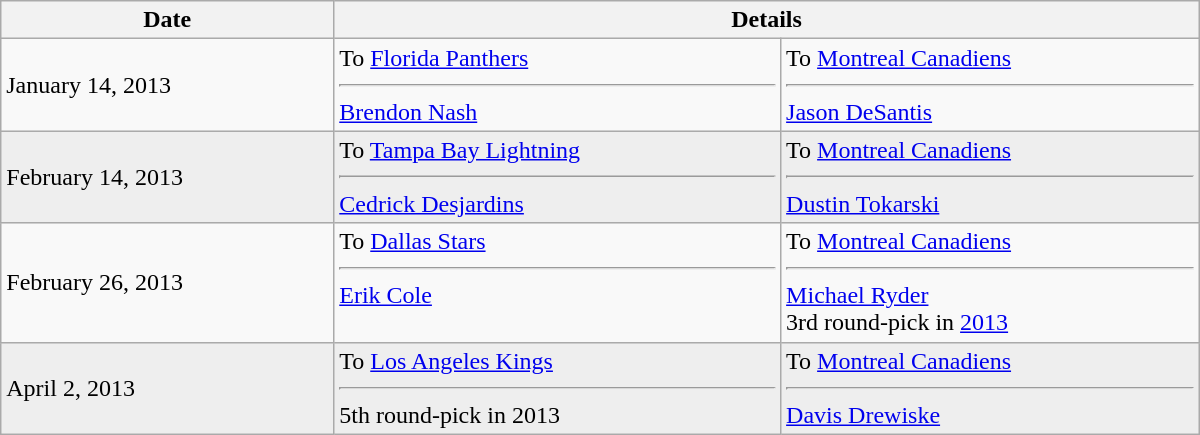<table class="wikitable" style="width:50em; padding:3px;">
<tr>
<th>Date</th>
<th colspan="2">Details</th>
</tr>
<tr>
<td>January 14, 2013</td>
<td valign="top">To <a href='#'>Florida Panthers</a> <hr><a href='#'>Brendon Nash</a></td>
<td valign="top">To <a href='#'>Montreal Canadiens</a> <hr><a href='#'>Jason DeSantis</a></td>
</tr>
<tr bgcolor="eeeeee">
<td>February 14, 2013</td>
<td valign="top">To <a href='#'>Tampa Bay Lightning</a> <hr><a href='#'>Cedrick Desjardins</a></td>
<td valign="top">To <a href='#'>Montreal Canadiens</a> <hr><a href='#'>Dustin Tokarski</a></td>
</tr>
<tr>
<td>February 26, 2013</td>
<td valign="top">To <a href='#'>Dallas Stars</a> <hr><a href='#'>Erik Cole</a></td>
<td valign="top">To <a href='#'>Montreal Canadiens</a> <hr><a href='#'>Michael Ryder</a><br>3rd round-pick in <a href='#'>2013</a></td>
</tr>
<tr bgcolor="eeeeee">
<td>April 2, 2013</td>
<td valign="top">To <a href='#'>Los Angeles Kings</a> <hr>5th round-pick in 2013</td>
<td valign="top">To <a href='#'>Montreal Canadiens</a> <hr><a href='#'>Davis Drewiske</a></td>
</tr>
</table>
